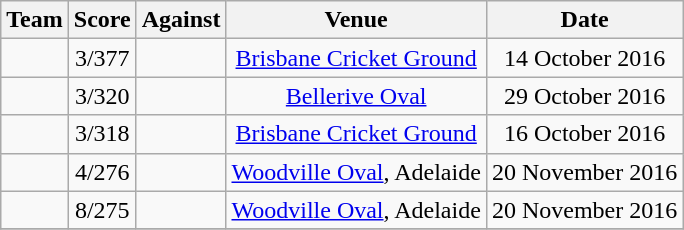<table class="wikitable sortable" style="text-align:center">
<tr>
<th class="unsortable">Team</th>
<th>Score</th>
<th>Against</th>
<th>Venue</th>
<th>Date</th>
</tr>
<tr>
<td style="text-align:left;"></td>
<td>3/377</td>
<td style="text-align:left;"></td>
<td><a href='#'>Brisbane Cricket Ground</a></td>
<td>14 October 2016</td>
</tr>
<tr>
<td style="text-align:left;"></td>
<td>3/320</td>
<td style="text-align:left;"></td>
<td><a href='#'>Bellerive Oval</a></td>
<td>29 October 2016</td>
</tr>
<tr>
<td style="text-align:left;"></td>
<td>3/318</td>
<td style="text-align:left;"></td>
<td><a href='#'>Brisbane Cricket Ground</a></td>
<td>16 October 2016</td>
</tr>
<tr>
<td style="text-align:left;"></td>
<td>4/276</td>
<td style="text-align:left;"></td>
<td><a href='#'>Woodville Oval</a>, Adelaide</td>
<td>20 November 2016</td>
</tr>
<tr>
<td style="text-align:left;"></td>
<td>8/275</td>
<td style="text-align:left;"></td>
<td><a href='#'>Woodville Oval</a>, Adelaide</td>
<td>20 November 2016</td>
</tr>
<tr>
</tr>
</table>
